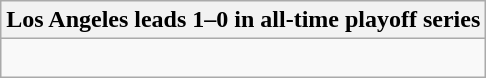<table class="wikitable collapsible collapsed">
<tr>
<th>Los Angeles leads 1–0 in all-time playoff series</th>
</tr>
<tr>
<td><br></td>
</tr>
</table>
